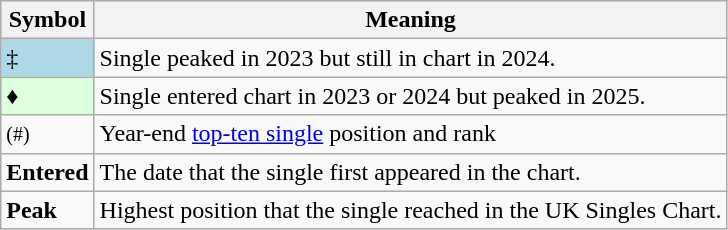<table class="wikitable">
<tr>
<th>Symbol</th>
<th>Meaning</th>
</tr>
<tr>
<td bgcolor="lightblue">‡</td>
<td>Single peaked in 2023 but still in chart in 2024.</td>
</tr>
<tr>
<td bgcolor="#ddffdd">♦</td>
<td>Single entered chart in 2023 or 2024 but peaked in 2025.</td>
</tr>
<tr>
<td><small>(#)</small></td>
<td>Year-end <a href='#'>top-ten single</a> position and rank</td>
</tr>
<tr>
<td><strong>Entered</strong></td>
<td>The date that the single first appeared in the chart.</td>
</tr>
<tr>
<td><strong>Peak</strong></td>
<td>Highest position that the single reached in the UK Singles Chart.</td>
</tr>
</table>
